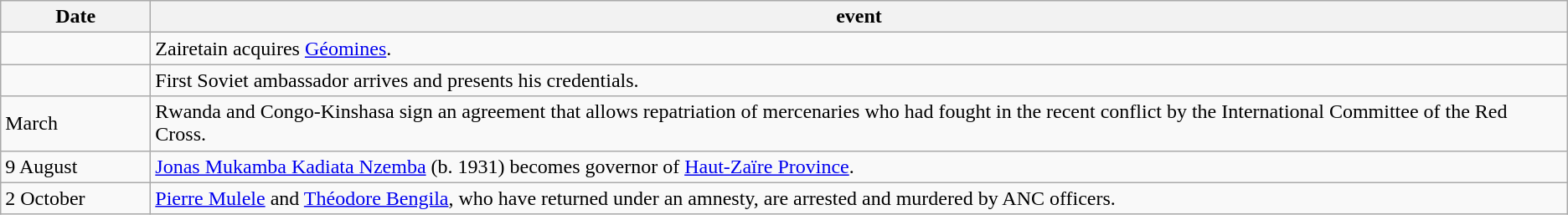<table class=wikitable>
<tr>
<th style="width:7em">Date</th>
<th>event</th>
</tr>
<tr>
<td></td>
<td>Zairetain acquires <a href='#'>Géomines</a>.</td>
</tr>
<tr>
<td></td>
<td>First Soviet ambassador arrives and presents his credentials.</td>
</tr>
<tr>
<td>March</td>
<td>Rwanda and Congo-Kinshasa sign an agreement that allows repatriation of mercenaries who had fought in the recent conflict by the International Committee of the Red Cross.</td>
</tr>
<tr>
<td>9 August</td>
<td><a href='#'>Jonas Mukamba Kadiata Nzemba</a> (b. 1931) becomes governor of <a href='#'>Haut-Zaïre Province</a>.</td>
</tr>
<tr>
<td>2 October</td>
<td><a href='#'>Pierre Mulele</a> and <a href='#'>Théodore Bengila</a>, who have returned under an amnesty, are arrested and murdered by ANC officers.</td>
</tr>
</table>
